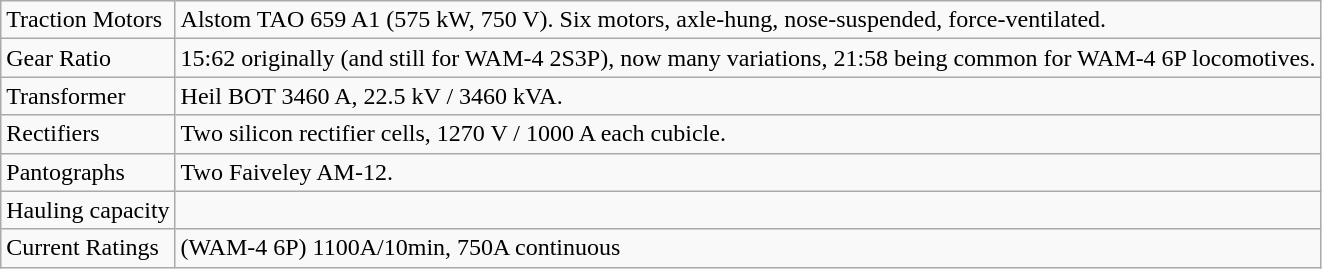<table class=wikitable>
<tr>
<td>Traction Motors</td>
<td>Alstom TAO 659 A1 (575 kW, 750 V). Six motors, axle-hung, nose-suspended, force-ventilated.</td>
</tr>
<tr>
<td>Gear Ratio</td>
<td>15:62 originally (and still for WAM-4 2S3P), now many variations, 21:58 being common for WAM-4 6P locomotives.</td>
</tr>
<tr>
<td>Transformer</td>
<td>Heil BOT 3460 A, 22.5 kV / 3460 kVA.</td>
</tr>
<tr>
<td>Rectifiers</td>
<td>Two silicon rectifier cells, 1270 V / 1000 A each cubicle.</td>
</tr>
<tr>
<td>Pantographs</td>
<td>Two Faiveley AM-12.</td>
</tr>
<tr>
<td>Hauling capacity</td>
<td></td>
</tr>
<tr>
<td>Current Ratings</td>
<td>(WAM-4 6P) 1100A/10min, 750A continuous</td>
</tr>
</table>
